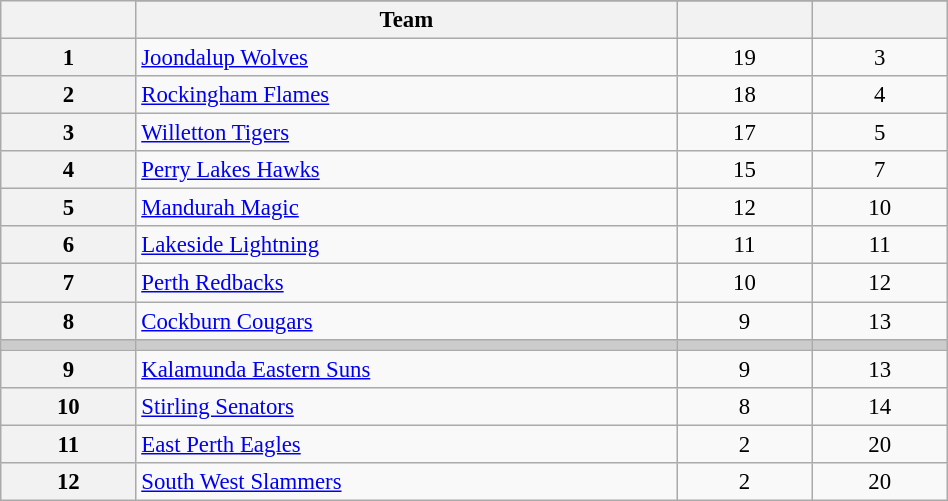<table class="wikitable" width="50%" style="font-size:95%; text-align:center">
<tr>
<th width="5%" rowspan=2></th>
</tr>
<tr>
<th width="20%">Team</th>
<th width="5%"></th>
<th width="5%"></th>
</tr>
<tr>
<th>1</th>
<td style="text-align:left;"><a href='#'>Joondalup Wolves</a></td>
<td>19</td>
<td>3</td>
</tr>
<tr>
<th>2</th>
<td style="text-align:left;"><a href='#'>Rockingham Flames</a></td>
<td>18</td>
<td>4</td>
</tr>
<tr>
<th>3</th>
<td style="text-align:left;"><a href='#'>Willetton Tigers</a></td>
<td>17</td>
<td>5</td>
</tr>
<tr>
<th>4</th>
<td style="text-align:left;"><a href='#'>Perry Lakes Hawks</a></td>
<td>15</td>
<td>7</td>
</tr>
<tr>
<th>5</th>
<td style="text-align:left;"><a href='#'>Mandurah Magic</a></td>
<td>12</td>
<td>10</td>
</tr>
<tr>
<th>6</th>
<td style="text-align:left;"><a href='#'>Lakeside Lightning</a></td>
<td>11</td>
<td>11</td>
</tr>
<tr>
<th>7</th>
<td style="text-align:left;"><a href='#'>Perth Redbacks</a></td>
<td>10</td>
<td>12</td>
</tr>
<tr>
<th>8</th>
<td style="text-align:left;"><a href='#'>Cockburn Cougars</a></td>
<td>9</td>
<td>13</td>
</tr>
<tr style="background-color:#cccccc;">
<td></td>
<td></td>
<td></td>
<td></td>
</tr>
<tr>
<th>9</th>
<td style="text-align:left;"><a href='#'>Kalamunda Eastern Suns</a></td>
<td>9</td>
<td>13</td>
</tr>
<tr>
<th>10</th>
<td style="text-align:left;"><a href='#'>Stirling Senators</a></td>
<td>8</td>
<td>14</td>
</tr>
<tr>
<th>11</th>
<td style="text-align:left;"><a href='#'>East Perth Eagles</a></td>
<td>2</td>
<td>20</td>
</tr>
<tr>
<th>12</th>
<td style="text-align:left;"><a href='#'>South West Slammers</a></td>
<td>2</td>
<td>20</td>
</tr>
</table>
